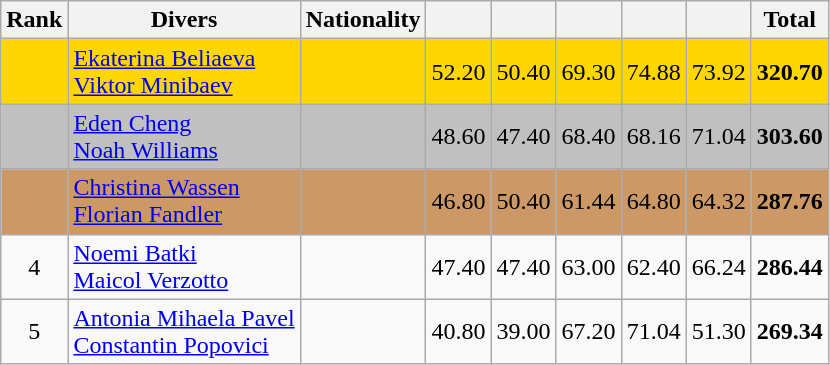<table class="wikitable" style="text-align:center">
<tr>
<th>Rank</th>
<th>Divers</th>
<th>Nationality</th>
<th></th>
<th></th>
<th></th>
<th></th>
<th></th>
<th>Total</th>
</tr>
<tr bgcolor=gold>
<td></td>
<td align=left><a href='#'>Ekaterina Beliaeva</a><br><a href='#'>Viktor Minibaev</a></td>
<td align=left></td>
<td>52.20</td>
<td>50.40</td>
<td>69.30</td>
<td>74.88</td>
<td>73.92</td>
<td><strong>320.70</strong></td>
</tr>
<tr bgcolor=silver>
<td></td>
<td align=left><a href='#'>Eden Cheng</a><br><a href='#'>Noah Williams</a></td>
<td align=left></td>
<td>48.60</td>
<td>47.40</td>
<td>68.40</td>
<td>68.16</td>
<td>71.04</td>
<td><strong>303.60</strong></td>
</tr>
<tr bgcolor=CC9966>
<td></td>
<td align=left><a href='#'>Christina Wassen</a><br><a href='#'>Florian Fandler</a></td>
<td align=left></td>
<td>46.80</td>
<td>50.40</td>
<td>61.44</td>
<td>64.80</td>
<td>64.32</td>
<td><strong>287.76</strong></td>
</tr>
<tr>
<td>4</td>
<td align=left><a href='#'>Noemi Batki</a><br><a href='#'>Maicol Verzotto</a></td>
<td align=left></td>
<td>47.40</td>
<td>47.40</td>
<td>63.00</td>
<td>62.40</td>
<td>66.24</td>
<td><strong>286.44</strong></td>
</tr>
<tr>
<td>5</td>
<td align=left><a href='#'>Antonia Mihaela Pavel</a><br><a href='#'>Constantin Popovici</a></td>
<td align=left></td>
<td>40.80</td>
<td>39.00</td>
<td>67.20</td>
<td>71.04</td>
<td>51.30</td>
<td><strong>269.34</strong></td>
</tr>
</table>
